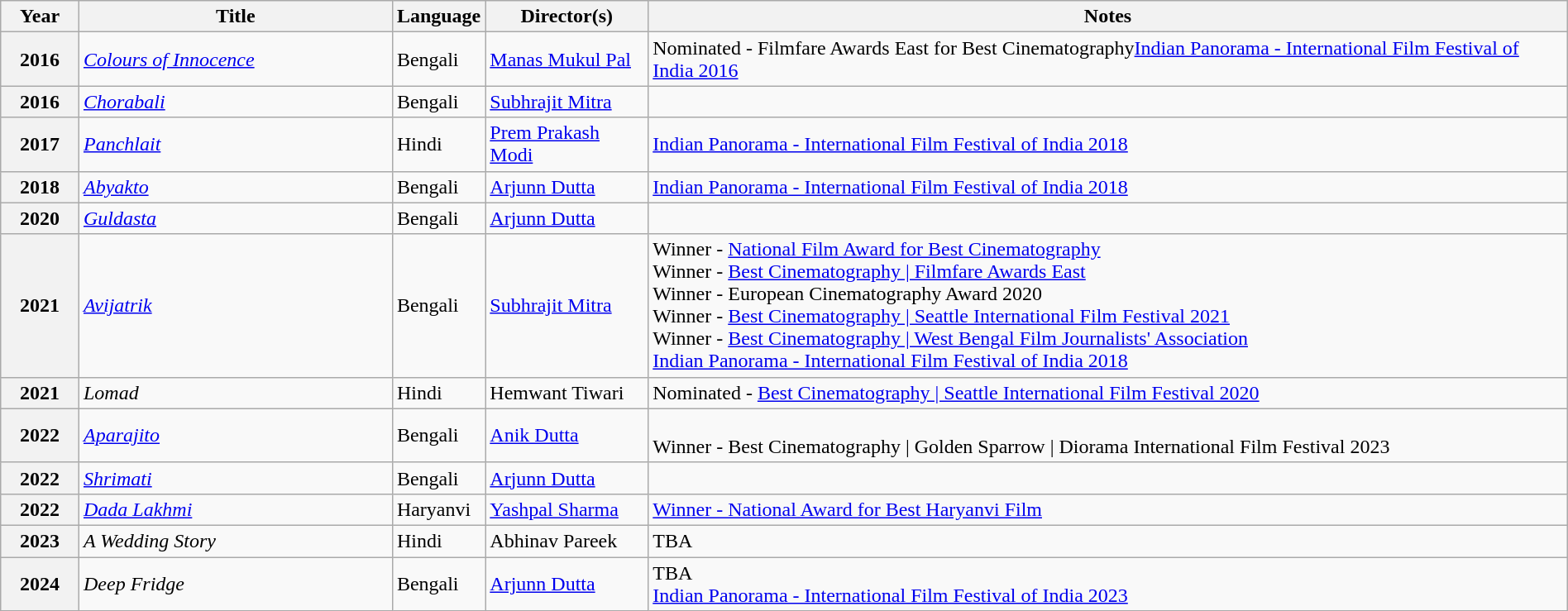<table class="wikitable sortable plainrowheaders" width="100%">
<tr>
<th width="5%" scope="col">Year</th>
<th width="20%" scope="col">Title</th>
<th scope="col">Language</th>
<th scope="col">Director(s)</th>
<th scope="col">Notes</th>
</tr>
<tr>
<th align="left" scope="row">2016</th>
<td><em><a href='#'>Colours of Innocence</a></em></td>
<td>Bengali</td>
<td><a href='#'>Manas Mukul Pal</a></td>
<td>Nominated - Filmfare Awards East for Best Cinematography<a href='#'>Indian Panorama - International Film Festival of India 2016</a></td>
</tr>
<tr>
<th align="left" scope="row">2016</th>
<td><a href='#'><em>Chorabali</em></a></td>
<td>Bengali</td>
<td><a href='#'>Subhrajit Mitra</a></td>
<td></td>
</tr>
<tr>
<th align="left" scope="row">2017</th>
<td><em><a href='#'>Panchlait</a></em></td>
<td>Hindi</td>
<td><a href='#'>Prem Prakash Modi</a></td>
<td><a href='#'>Indian Panorama - International Film Festival of India 2018</a></td>
</tr>
<tr>
<th align="left" scope="row">2018</th>
<td><em><a href='#'>Abyakto</a></em></td>
<td>Bengali</td>
<td><a href='#'>Arjunn Dutta</a></td>
<td><a href='#'>Indian Panorama - International Film Festival of India 2018</a></td>
</tr>
<tr>
<th align="left" scope="row">2020</th>
<td><a href='#'><em>Guldasta</em></a></td>
<td>Bengali</td>
<td><a href='#'>Arjunn Dutta</a></td>
<td></td>
</tr>
<tr>
<th align="left" scope="row">2021</th>
<td><em><a href='#'>Avijatrik</a></em></td>
<td>Bengali</td>
<td><a href='#'>Subhrajit Mitra</a></td>
<td>Winner - <a href='#'>National Film Award for Best Cinematography</a><br>Winner - <a href='#'>Best Cinematography | Filmfare Awards East</a><br>Winner - European Cinematography Award 2020<br>Winner - <a href='#'>Best Cinematography | Seattle International Film Festival 2021</a><br>Winner - <a href='#'>Best Cinematography | West Bengal Film Journalists' Association</a><br><a href='#'>Indian Panorama - International Film Festival of India 2018</a></td>
</tr>
<tr>
<th align="left" scope="row">2021</th>
<td><em>Lomad</em></td>
<td>Hindi</td>
<td>Hemwant Tiwari</td>
<td>Nominated -  <a href='#'>Best Cinematography | Seattle International Film Festival 2020</a></td>
</tr>
<tr>
<th align="left" scope="row">2022</th>
<td><a href='#'><em>Aparajito</em></a></td>
<td>Bengali</td>
<td><a href='#'>Anik Dutta</a></td>
<td><br>Winner - Best Cinematography | Golden Sparrow | Diorama International Film Festival 2023</td>
</tr>
<tr>
<th align="left" scope="row">2022</th>
<td><em><a href='#'>Shrimati</a></em></td>
<td>Bengali</td>
<td><a href='#'>Arjunn Dutta</a></td>
<td></td>
</tr>
<tr>
<th align="left" scope="row">2022</th>
<td><em><a href='#'>Dada Lakhmi</a></em></td>
<td>Haryanvi</td>
<td><a href='#'>Yashpal Sharma</a></td>
<td><a href='#'>Winner - National Award for Best Haryanvi Film</a></td>
</tr>
<tr>
<th align="left" scope="row">2023</th>
<td><em>A Wedding Story</em></td>
<td>Hindi</td>
<td>Abhinav Pareek</td>
<td>TBA</td>
</tr>
<tr>
<th align="left" scope="row">2024</th>
<td><em>Deep Fridge</em></td>
<td>Bengali</td>
<td><a href='#'>Arjunn Dutta</a></td>
<td>TBA<br><a href='#'>Indian Panorama - International Film Festival of India 2023</a></td>
</tr>
</table>
